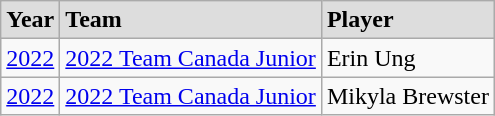<table class="wikitable">
<tr style="font-weight:bold; background-color:#dddddd;" |>
<td align="left">Year</td>
<td>Team</td>
<td>Player</td>
</tr>
<tr>
<td><a href='#'>2022</a></td>
<td> <a href='#'>2022 Team Canada Junior</a></td>
<td>Erin Ung</td>
</tr>
<tr>
<td><a href='#'>2022</a></td>
<td> <a href='#'>2022 Team Canada Junior</a></td>
<td>Mikyla Brewster</td>
</tr>
</table>
